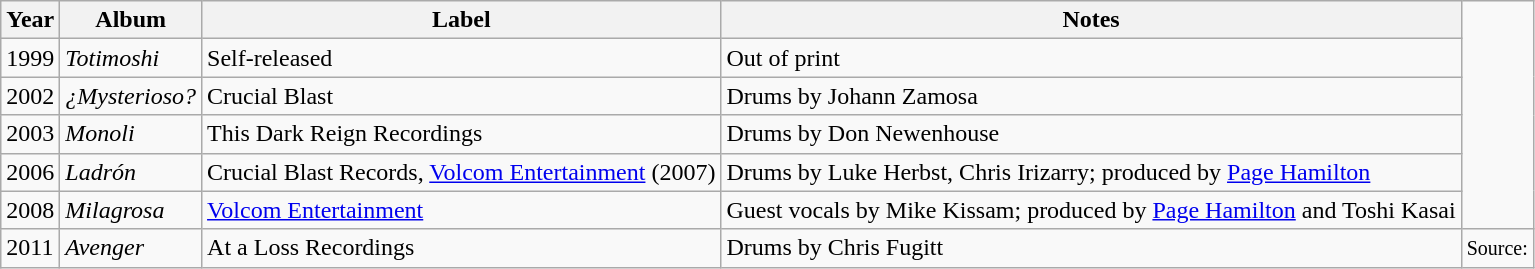<table class="wikitable">
<tr>
<th>Year</th>
<th>Album</th>
<th>Label</th>
<th>Notes</th>
</tr>
<tr>
<td>1999</td>
<td><em>Totimoshi</em></td>
<td>Self-released</td>
<td>Out of print</td>
</tr>
<tr>
<td>2002</td>
<td><em>¿Mysterioso?</em></td>
<td>Crucial Blast</td>
<td>Drums by Johann Zamosa</td>
</tr>
<tr>
<td>2003</td>
<td><em>Monoli</em></td>
<td>This Dark Reign Recordings</td>
<td>Drums by Don Newenhouse</td>
</tr>
<tr>
<td>2006</td>
<td><em>Ladrón</em></td>
<td>Crucial Blast Records, <a href='#'>Volcom Entertainment</a> (2007)</td>
<td>Drums by Luke Herbst, Chris Irizarry; produced by <a href='#'>Page Hamilton</a></td>
</tr>
<tr>
<td>2008</td>
<td><em>Milagrosa</em></td>
<td><a href='#'>Volcom Entertainment</a></td>
<td>Guest vocals by Mike Kissam; produced by <a href='#'>Page Hamilton</a> and Toshi Kasai</td>
</tr>
<tr>
<td>2011</td>
<td><em>Avenger</em></td>
<td>At a Loss Recordings</td>
<td>Drums by Chris Fugitt</td>
<td colspan="4"><small>Source: </small></td>
</tr>
</table>
